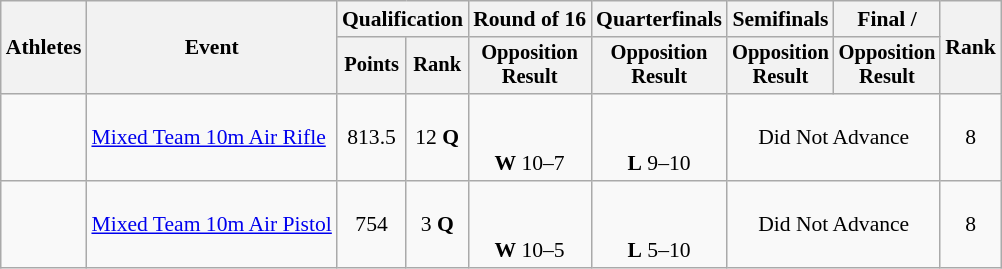<table class="wikitable" style="font-size:90%;">
<tr>
<th rowspan=2>Athletes</th>
<th rowspan=2>Event</th>
<th colspan=2>Qualification</th>
<th>Round of 16</th>
<th>Quarterfinals</th>
<th>Semifinals</th>
<th>Final / </th>
<th rowspan=2>Rank</th>
</tr>
<tr style="font-size:95%">
<th>Points</th>
<th>Rank</th>
<th>Opposition<br>Result</th>
<th>Opposition<br>Result</th>
<th>Opposition<br>Result</th>
<th>Opposition<br>Result</th>
</tr>
<tr align=center>
<td align=left><br></td>
<td align=left><a href='#'>Mixed Team 10m Air Rifle</a></td>
<td>813.5</td>
<td>12 <strong>Q</strong></td>
<td><br><br><strong>W</strong> 10–7</td>
<td><br><br><strong>L</strong> 9–10</td>
<td colspan=2>Did Not Advance</td>
<td>8</td>
</tr>
<tr align=center>
<td align=left><br></td>
<td align=left><a href='#'>Mixed Team 10m Air Pistol</a></td>
<td>754</td>
<td>3 <strong>Q</strong></td>
<td><br><br><strong>W</strong> 10–5</td>
<td><br><br><strong>L</strong> 5–10</td>
<td colspan=2>Did Not Advance</td>
<td>8</td>
</tr>
</table>
